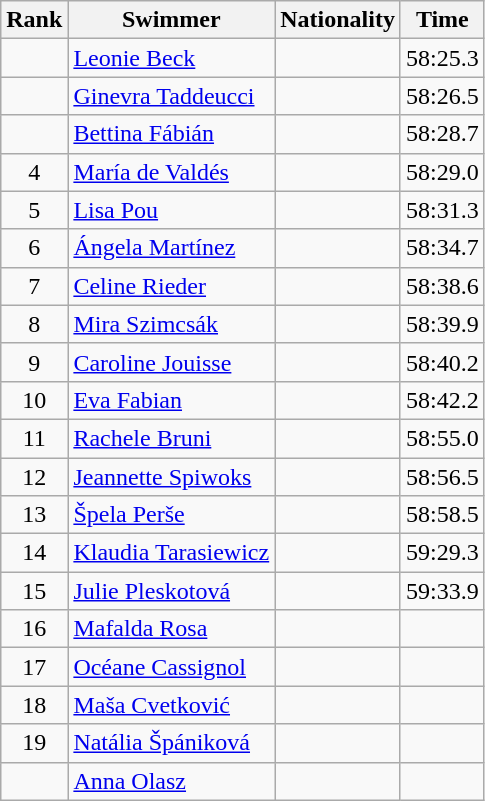<table class="wikitable sortable" style="text-align:center">
<tr>
<th>Rank</th>
<th>Swimmer</th>
<th>Nationality</th>
<th>Time</th>
</tr>
<tr>
<td></td>
<td align=left><a href='#'>Leonie Beck</a></td>
<td align=left></td>
<td>58:25.3</td>
</tr>
<tr>
<td></td>
<td align=left><a href='#'>Ginevra Taddeucci</a></td>
<td align=left></td>
<td>58:26.5</td>
</tr>
<tr>
<td></td>
<td align=left><a href='#'>Bettina Fábián</a></td>
<td align=left></td>
<td>58:28.7</td>
</tr>
<tr>
<td>4</td>
<td align=left><a href='#'>María de Valdés</a></td>
<td align=left></td>
<td>58:29.0</td>
</tr>
<tr>
<td>5</td>
<td align=left><a href='#'>Lisa Pou</a></td>
<td align=left></td>
<td>58:31.3</td>
</tr>
<tr>
<td>6</td>
<td align=left><a href='#'>Ángela Martínez</a></td>
<td align=left></td>
<td>58:34.7</td>
</tr>
<tr>
<td>7</td>
<td align=left><a href='#'>Celine Rieder</a></td>
<td align=left></td>
<td>58:38.6</td>
</tr>
<tr>
<td>8</td>
<td align=left><a href='#'>Mira Szimcsák</a></td>
<td align=left></td>
<td>58:39.9</td>
</tr>
<tr>
<td>9</td>
<td align=left><a href='#'>Caroline Jouisse</a></td>
<td align=left></td>
<td>58:40.2</td>
</tr>
<tr>
<td>10</td>
<td align=left><a href='#'>Eva Fabian</a></td>
<td align=left></td>
<td>58:42.2</td>
</tr>
<tr>
<td>11</td>
<td align=left><a href='#'>Rachele Bruni</a></td>
<td align=left></td>
<td>58:55.0</td>
</tr>
<tr>
<td>12</td>
<td align=left><a href='#'>Jeannette Spiwoks</a></td>
<td align=left></td>
<td>58:56.5</td>
</tr>
<tr>
<td>13</td>
<td align=left><a href='#'>Špela Perše</a></td>
<td align=left></td>
<td>58:58.5</td>
</tr>
<tr>
<td>14</td>
<td align=left><a href='#'>Klaudia Tarasiewicz</a></td>
<td align=left></td>
<td>59:29.3</td>
</tr>
<tr>
<td>15</td>
<td align=left><a href='#'>Julie Pleskotová</a></td>
<td align=left></td>
<td>59:33.9</td>
</tr>
<tr>
<td>16</td>
<td align=left><a href='#'>Mafalda Rosa</a></td>
<td align=left></td>
<td></td>
</tr>
<tr>
<td>17</td>
<td align=left><a href='#'>Océane Cassignol</a></td>
<td align=left></td>
<td></td>
</tr>
<tr>
<td>18</td>
<td align=left><a href='#'>Maša Cvetković</a></td>
<td align=left></td>
<td></td>
</tr>
<tr>
<td>19</td>
<td align=left><a href='#'>Natália Špániková</a></td>
<td align=left></td>
<td></td>
</tr>
<tr>
<td></td>
<td align=left><a href='#'>Anna Olasz</a></td>
<td align=left></td>
<td></td>
</tr>
</table>
